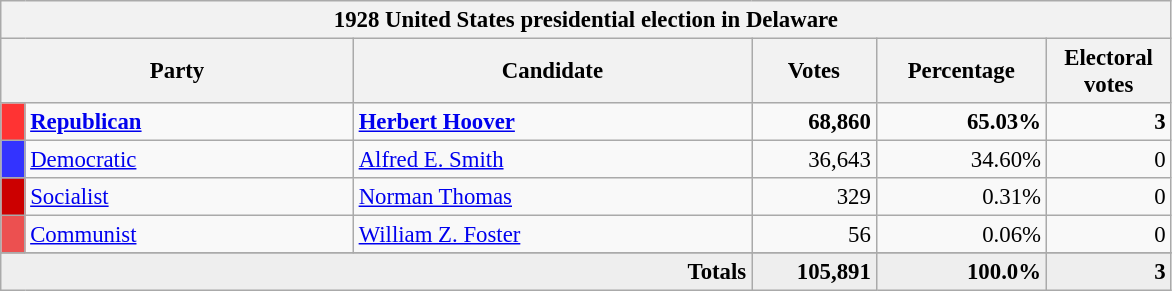<table class="wikitable" style="font-size: 95%;">
<tr>
<th colspan="6">1928 United States presidential election in Delaware</th>
</tr>
<tr>
<th colspan="2" style="width: 15em">Party</th>
<th style="width: 17em">Candidate</th>
<th style="width: 5em">Votes</th>
<th style="width: 7em">Percentage</th>
<th style="width: 5em">Electoral votes</th>
</tr>
<tr>
<th style="background-color:#FF3333; width: 3px"></th>
<td style="width: 130px"><strong><a href='#'>Republican</a></strong></td>
<td><strong><a href='#'>Herbert Hoover</a></strong></td>
<td align="right"><strong>68,860</strong></td>
<td align="right"><strong>65.03%</strong></td>
<td align="right"><strong>3</strong></td>
</tr>
<tr>
<th style="background-color:#3333FF; width: 3px"></th>
<td style="width: 130px"><a href='#'>Democratic</a></td>
<td><a href='#'>Alfred E. Smith</a></td>
<td align="right">36,643</td>
<td align="right">34.60%</td>
<td align="right">0</td>
</tr>
<tr>
<th style="background-color:#CC0000; width: 3px"></th>
<td style="width: 130px"><a href='#'>Socialist</a></td>
<td><a href='#'>Norman Thomas</a></td>
<td align="right">329</td>
<td align="right">0.31%</td>
<td align="right">0</td>
</tr>
<tr>
<th style="background-color:#EC5050; width: 3px"></th>
<td style="width: 130px"><a href='#'>Communist</a></td>
<td><a href='#'>William Z. Foster</a></td>
<td align="right">56</td>
<td align="right">0.06%</td>
<td align="right">0</td>
</tr>
<tr>
</tr>
<tr bgcolor="#EEEEEE">
<td colspan="3" align="right"><strong>Totals</strong></td>
<td align="right"><strong>105,891</strong></td>
<td align="right"><strong>100.0%</strong></td>
<td align="right"><strong>3</strong></td>
</tr>
</table>
